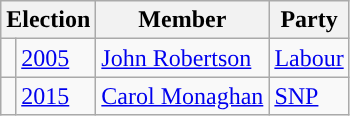<table class="wikitable">
<tr>
<th colspan="2">Election</th>
<th>Member</th>
<th>Party</th>
</tr>
<tr>
<td style="color:inherit;background-color: "></td>
<td><a href='#'>2005</a></td>
<td><a href='#'>John Robertson</a></td>
<td><a href='#'>Labour</a></td>
</tr>
<tr>
<td style="color:inherit;background-color: "></td>
<td><a href='#'>2015</a></td>
<td><a href='#'>Carol Monaghan</a></td>
<td><a href='#'>SNP</a></td>
</tr>
</table>
